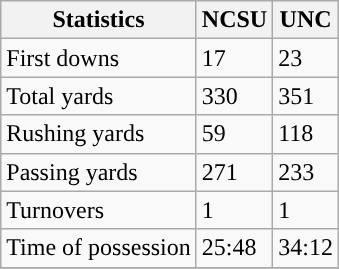<table class="wikitable">
<tr>
<th>Statistics</th>
<th>NCSU</th>
<th>UNC</th>
</tr>
<tr>
<td>First downs</td>
<td>17</td>
<td>23</td>
</tr>
<tr>
<td>Total yards</td>
<td>330</td>
<td>351</td>
</tr>
<tr>
<td>Rushing yards</td>
<td>59</td>
<td>118</td>
</tr>
<tr>
<td>Passing yards</td>
<td>271</td>
<td>233</td>
</tr>
<tr>
<td>Turnovers</td>
<td>1</td>
<td>1</td>
</tr>
<tr>
<td>Time of possession</td>
<td>25:48</td>
<td>34:12</td>
</tr>
<tr>
</tr>
</table>
